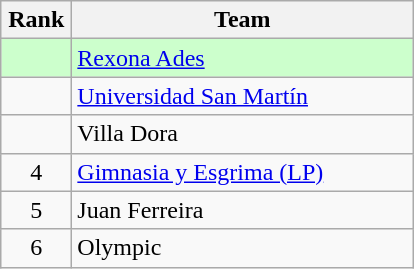<table class="wikitable" style="text-align: center;">
<tr>
<th width=40>Rank</th>
<th width=220>Team</th>
</tr>
<tr bgcolor=#ccffcc align=center>
<td></td>
<td style="text-align:left;"> <a href='#'>Rexona Ades</a></td>
</tr>
<tr align=center>
<td></td>
<td style="text-align:left;"> <a href='#'>Universidad San Martín</a></td>
</tr>
<tr align=center>
<td></td>
<td style="text-align:left;"> Villa Dora</td>
</tr>
<tr align=center>
<td>4</td>
<td style="text-align:left;"> <a href='#'>Gimnasia y Esgrima (LP)</a></td>
</tr>
<tr align=center>
<td>5</td>
<td style="text-align:left;"> Juan Ferreira</td>
</tr>
<tr align=center>
<td>6</td>
<td style="text-align:left;"> Olympic</td>
</tr>
</table>
